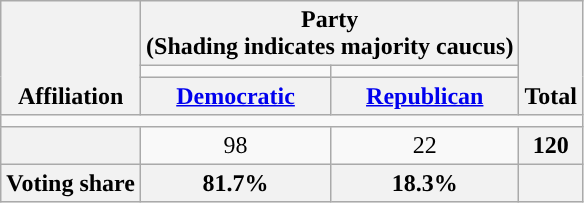<table class=wikitable style="text-align:center">
<tr style="vertical-align:bottom;">
<th rowspan=3>Affiliation</th>
<th colspan=2>Party <div>(Shading indicates majority caucus)</div></th>
<th rowspan=3>Total</th>
</tr>
<tr style="height:5px">
<td style="background-color:"></td>
<td style="background-color:"></td>
</tr>
<tr>
<th><a href='#'>Democratic</a></th>
<th><a href='#'>Republican</a></th>
</tr>
<tr>
<td colspan=5></td>
</tr>
<tr>
<th nowrap style="font-size:80%"></th>
<td>98</td>
<td>22</td>
<th>120</th>
</tr>
<tr>
<th>Voting share</th>
<th>81.7%</th>
<th>18.3%</th>
<th colspan=2></th>
</tr>
</table>
